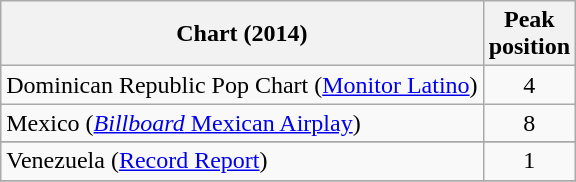<table class="wikitable sortable" border="1">
<tr>
<th>Chart (2014)</th>
<th>Peak<br>position</th>
</tr>
<tr>
<td>Dominican Republic Pop Chart (<a href='#'>Monitor Latino</a>)</td>
<td style="text-align:center;">4</td>
</tr>
<tr>
<td>Mexico (<a href='#'><em>Billboard</em> Mexican Airplay</a>)</td>
<td align="center">8</td>
</tr>
<tr>
</tr>
<tr>
</tr>
<tr>
</tr>
<tr>
<td>Venezuela (<a href='#'>Record Report</a>)</td>
<td align="center">1</td>
</tr>
<tr>
</tr>
</table>
